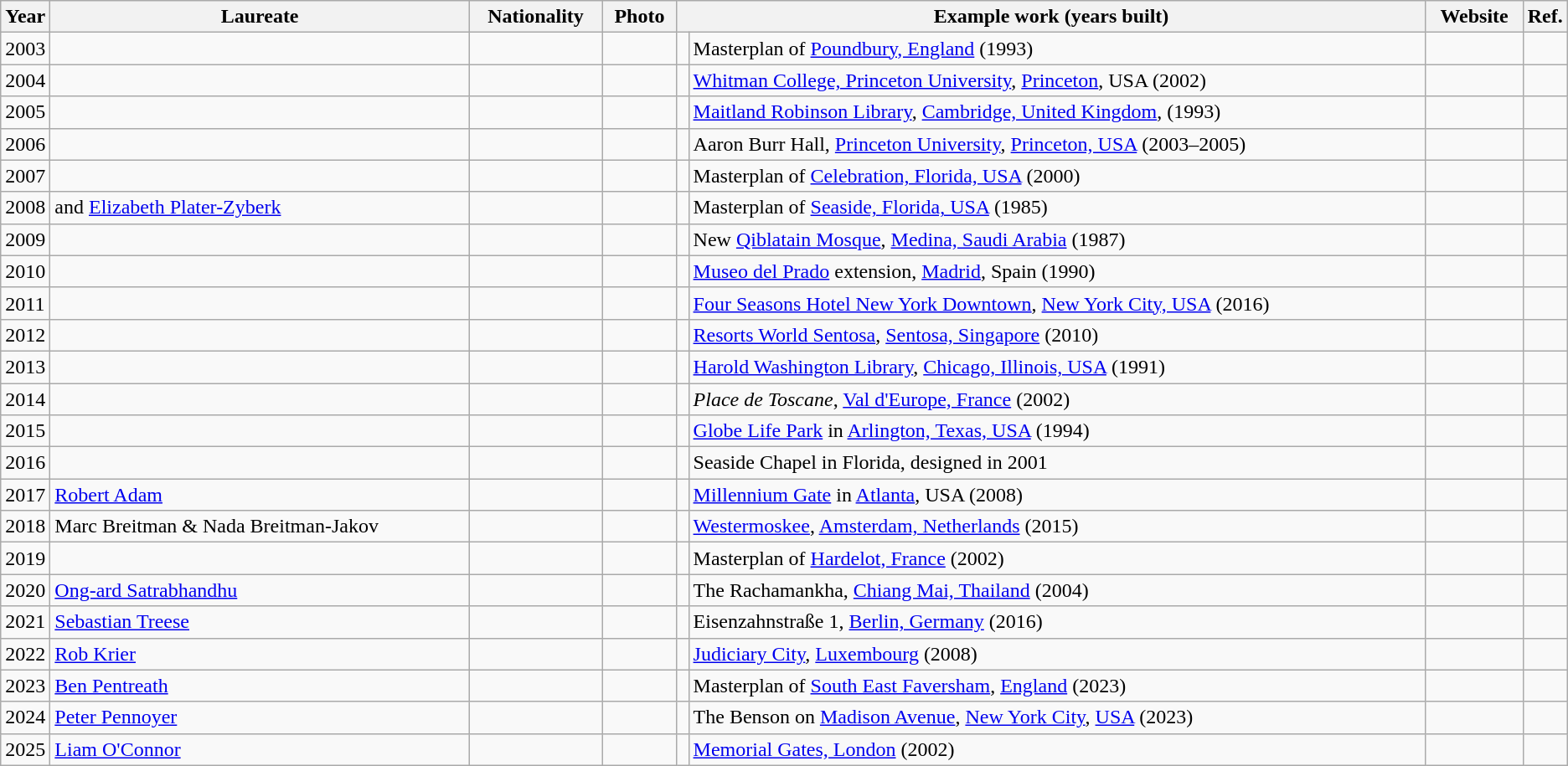<table align="center" class="wikitable sortable">
<tr>
<th width=1%>Year</th>
<th>Laureate</th>
<th>Nationality</th>
<th class="unsortable" style:text-align=center>Photo</th>
<th class="unsortable" colspan=2>Example work (years built)</th>
<th>Website</th>
<th class="unsortable" style:text-align=center width=1%>Ref.</th>
</tr>
<tr>
<td>2003</td>
<td></td>
<td></td>
<td></td>
<td></td>
<td>Masterplan of <a href='#'>Poundbury, England</a> (1993)</td>
<td></td>
<td></td>
</tr>
<tr>
<td>2004</td>
<td></td>
<td></td>
<td></td>
<td></td>
<td><a href='#'>Whitman College, Princeton University</a>, <a href='#'>Princeton</a>, USA (2002)</td>
<td></td>
<td></td>
</tr>
<tr>
<td>2005</td>
<td></td>
<td></td>
<td></td>
<td></td>
<td><a href='#'>Maitland Robinson Library</a>, <a href='#'>Cambridge, United Kingdom</a>, (1993)</td>
<td></td>
<td></td>
</tr>
<tr>
<td>2006</td>
<td></td>
<td></td>
<td></td>
<td></td>
<td>Aaron Burr Hall, <a href='#'>Princeton University</a>, <a href='#'>Princeton, USA</a> (2003–2005)</td>
<td></td>
<td></td>
</tr>
<tr>
<td>2007</td>
<td></td>
<td></td>
<td></td>
<td></td>
<td>Masterplan of <a href='#'>Celebration, Florida, USA</a> (2000)</td>
<td></td>
<td></td>
</tr>
<tr>
<td>2008</td>
<td> and <a href='#'>Elizabeth Plater-Zyberk</a></td>
<td></td>
<td></td>
<td></td>
<td>Masterplan of <a href='#'>Seaside, Florida, USA</a> (1985)</td>
<td></td>
<td></td>
</tr>
<tr>
<td>2009</td>
<td></td>
<td></td>
<td></td>
<td></td>
<td>New <a href='#'>Qiblatain Mosque</a>, <a href='#'>Medina, Saudi Arabia</a> (1987)</td>
<td></td>
<td></td>
</tr>
<tr>
<td>2010</td>
<td></td>
<td></td>
<td></td>
<td></td>
<td><a href='#'>Museo del Prado</a> extension, <a href='#'>Madrid</a>, Spain (1990)</td>
<td></td>
<td></td>
</tr>
<tr>
<td>2011</td>
<td></td>
<td></td>
<td></td>
<td></td>
<td><a href='#'>Four Seasons Hotel New York Downtown</a>, <a href='#'>New York City, USA</a> (2016)</td>
<td></td>
<td></td>
</tr>
<tr>
<td>2012</td>
<td></td>
<td></td>
<td></td>
<td></td>
<td><a href='#'>Resorts World Sentosa</a>, <a href='#'>Sentosa, Singapore</a> (2010)</td>
<td></td>
<td></td>
</tr>
<tr>
<td>2013</td>
<td></td>
<td></td>
<td></td>
<td></td>
<td><a href='#'>Harold Washington Library</a>, <a href='#'>Chicago, Illinois, USA</a> (1991)</td>
<td></td>
<td></td>
</tr>
<tr>
<td>2014</td>
<td></td>
<td></td>
<td></td>
<td></td>
<td><em>Place de Toscane</em>, <a href='#'>Val d'Europe, France</a> (2002)</td>
<td></td>
<td></td>
</tr>
<tr>
<td>2015</td>
<td></td>
<td></td>
<td></td>
<td></td>
<td><a href='#'>Globe Life Park</a> in <a href='#'>Arlington, Texas, USA</a> (1994)</td>
<td></td>
<td></td>
</tr>
<tr>
<td>2016</td>
<td></td>
<td></td>
<td></td>
<td></td>
<td>Seaside Chapel in Florida, designed in 2001</td>
<td></td>
<td></td>
</tr>
<tr>
<td>2017</td>
<td><a href='#'>Robert Adam</a></td>
<td></td>
<td></td>
<td></td>
<td><a href='#'>Millennium Gate</a> in <a href='#'>Atlanta</a>, USA (2008)</td>
<td></td>
<td></td>
</tr>
<tr>
<td>2018</td>
<td>Marc Breitman & Nada Breitman-Jakov</td>
<td></td>
<td></td>
<td></td>
<td><a href='#'>Westermoskee</a>, <a href='#'>Amsterdam, Netherlands</a> (2015)</td>
<td></td>
<td></td>
</tr>
<tr>
<td>2019</td>
<td></td>
<td></td>
<td></td>
<td></td>
<td>Masterplan of <a href='#'>Hardelot, France</a> (2002)</td>
<td></td>
<td></td>
</tr>
<tr>
<td>2020</td>
<td><a href='#'>Ong-ard Satrabhandhu</a></td>
<td></td>
<td></td>
<td></td>
<td>The Rachamankha, <a href='#'>Chiang Mai, Thailand</a> (2004)</td>
<td></td>
<td></td>
</tr>
<tr>
<td>2021</td>
<td><a href='#'>Sebastian Treese</a></td>
<td></td>
<td></td>
<td></td>
<td>Eisenzahnstraße 1, <a href='#'>Berlin, Germany</a> (2016)</td>
<td></td>
<td></td>
</tr>
<tr>
<td>2022</td>
<td><a href='#'>Rob Krier</a></td>
<td></td>
<td></td>
<td></td>
<td><a href='#'>Judiciary City</a>, <a href='#'>Luxembourg</a> (2008)</td>
<td></td>
<td></td>
</tr>
<tr>
<td>2023</td>
<td><a href='#'>Ben Pentreath</a></td>
<td></td>
<td></td>
<td></td>
<td>Masterplan of <a href='#'>South East Faversham</a>, <a href='#'>England</a> (2023)</td>
<td></td>
<td></td>
</tr>
<tr>
<td>2024</td>
<td><a href='#'>Peter Pennoyer</a></td>
<td></td>
<td></td>
<td></td>
<td>The Benson on <a href='#'>Madison Avenue</a>, <a href='#'>New York City</a>, <a href='#'>USA</a> (2023)</td>
<td></td>
<td></td>
</tr>
<tr>
<td>2025</td>
<td><a href='#'>Liam O'Connor</a></td>
<td></td>
<td></td>
<td></td>
<td><a href='#'>Memorial Gates, London</a> (2002)</td>
<td></td>
<td></td>
</tr>
</table>
